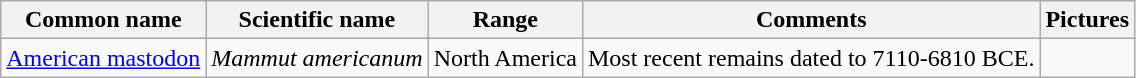<table class="wikitable">
<tr>
<th>Common name</th>
<th>Scientific name</th>
<th>Range</th>
<th class="unsortable">Comments</th>
<th class="unsortable">Pictures</th>
</tr>
<tr>
<td><a href='#'>American mastodon</a></td>
<td><em>Mammut americanum</em></td>
<td>North America</td>
<td>Most recent remains dated to 7110-6810 BCE.</td>
<td></td>
</tr>
</table>
